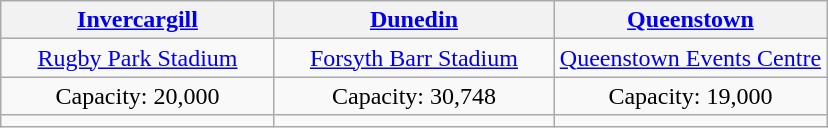<table class="wikitable" style="text-align:center; margin: 1em auto;">
<tr>
<th width="33%"><a href='#'>Invercargill</a></th>
<th width="34%"><a href='#'>Dunedin</a></th>
<th width="34%"><a href='#'>Queenstown</a></th>
</tr>
<tr>
<td><a href='#'>Rugby Park Stadium</a></td>
<td><a href='#'>Forsyth Barr Stadium</a></td>
<td><a href='#'>Queenstown Events Centre</a></td>
</tr>
<tr>
<td>Capacity: 20,000</td>
<td>Capacity: 30,748</td>
<td>Capacity: 19,000</td>
</tr>
<tr>
<td></td>
<td></td>
<td></td>
</tr>
</table>
